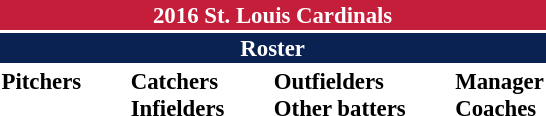<table class="toccolours" style="font-size: 95%;">
<tr>
<th colspan="10" style="background:#c41e3a; color:#fff; text-align:center;">2016 St. Louis Cardinals</th>
</tr>
<tr>
<td colspan="10" style="background:#0a2252; color:#fff; text-align:center;"><strong>Roster</strong></td>
</tr>
<tr>
<td valign="top"><strong>Pitchers</strong><br>


















</td>
<td style="width:25px;"></td>
<td valign="top"><strong>Catchers</strong><br>




<strong>Infielders</strong>







</td>
<td style="width:25px;"></td>
<td valign="top"><strong>Outfielders</strong><br>






<strong>Other batters</strong>
</td>
<td style="width:25px;"></td>
<td valign="top"><strong>Manager</strong><br>
<strong>Coaches</strong>
 
 
 
 
 
 
 
 
 </td>
</tr>
</table>
